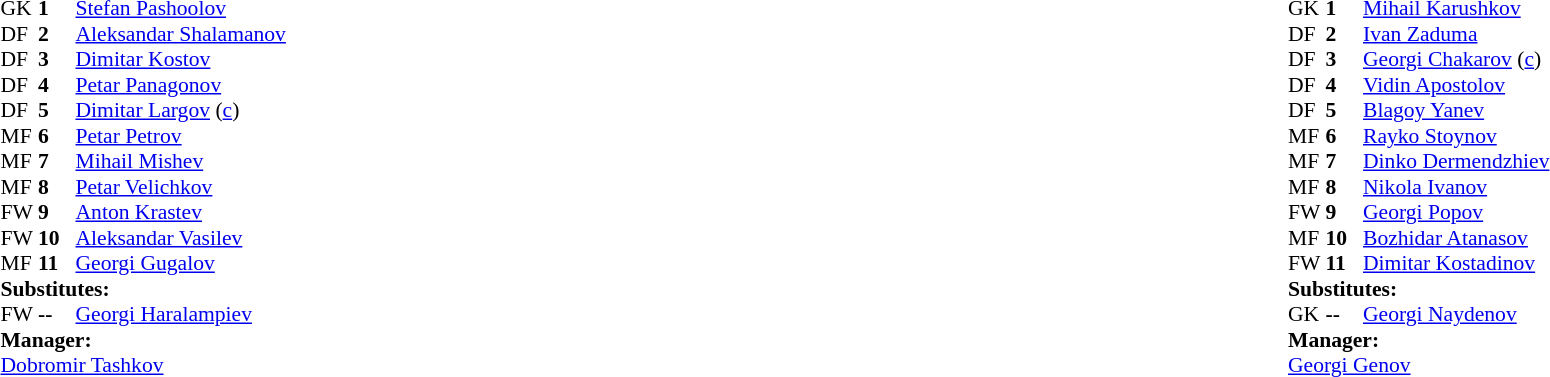<table style="width:100%">
<tr>
<td style="vertical-align:top;width:50%"><br><table style="font-size:90%" cellspacing="0" cellpadding="0">
<tr>
<th width="25"></th>
<th width="25"></th>
</tr>
<tr>
<td>GK</td>
<td><strong>1</strong></td>
<td> <a href='#'>Stefan Pashoolov</a></td>
</tr>
<tr>
<td>DF</td>
<td><strong>2</strong></td>
<td> <a href='#'>Aleksandar Shalamanov</a></td>
</tr>
<tr>
<td>DF</td>
<td><strong>3</strong></td>
<td> <a href='#'>Dimitar Kostov</a></td>
</tr>
<tr>
<td>DF</td>
<td><strong>4</strong></td>
<td> <a href='#'>Petar Panagonov</a></td>
</tr>
<tr>
<td>DF</td>
<td><strong>5</strong></td>
<td> <a href='#'>Dimitar Largov</a> (<a href='#'>c</a>)</td>
</tr>
<tr>
<td>MF</td>
<td><strong>6</strong></td>
<td> <a href='#'>Petar Petrov</a></td>
<td></td>
<td></td>
</tr>
<tr>
<td>MF</td>
<td><strong>7</strong></td>
<td> <a href='#'>Mihail Mishev</a></td>
</tr>
<tr>
<td>MF</td>
<td><strong>8</strong></td>
<td> <a href='#'>Petar Velichkov</a></td>
</tr>
<tr>
<td>FW</td>
<td><strong>9</strong></td>
<td> <a href='#'>Anton Krastev</a></td>
</tr>
<tr>
<td>FW</td>
<td><strong>10</strong></td>
<td> <a href='#'>Aleksandar Vasilev</a></td>
</tr>
<tr>
<td>MF</td>
<td><strong>11</strong></td>
<td> <a href='#'>Georgi Gugalov</a></td>
</tr>
<tr>
<td colspan=4><strong>Substitutes:</strong></td>
</tr>
<tr>
<td>FW</td>
<td><strong>--</strong></td>
<td> <a href='#'>Georgi Haralampiev</a></td>
<td></td>
<td></td>
</tr>
<tr>
<td colspan=4><strong>Manager:</strong></td>
</tr>
<tr>
<td colspan="4"> <a href='#'>Dobromir Tashkov</a></td>
</tr>
</table>
</td>
<td valign="top"></td>
<td valign="top" width="50%"><br><table cellspacing="0" cellpadding="0" style="font-size:90%;margin:auto">
<tr>
<th width="25"></th>
<th width="25"></th>
</tr>
<tr>
<td>GK</td>
<td><strong>1</strong></td>
<td> <a href='#'>Mihail Karushkov</a></td>
<td></td>
<td></td>
</tr>
<tr>
<td>DF</td>
<td><strong>2</strong></td>
<td> <a href='#'>Ivan Zaduma</a></td>
</tr>
<tr>
<td>DF</td>
<td><strong>3</strong></td>
<td> <a href='#'>Georgi Chakarov</a> (<a href='#'>c</a>)</td>
</tr>
<tr>
<td>DF</td>
<td><strong>4</strong></td>
<td> <a href='#'>Vidin Apostolov</a></td>
</tr>
<tr>
<td>DF</td>
<td><strong>5</strong></td>
<td> <a href='#'>Blagoy Yanev</a></td>
</tr>
<tr>
<td>MF</td>
<td><strong>6</strong></td>
<td> <a href='#'>Rayko Stoynov</a></td>
</tr>
<tr>
<td>MF</td>
<td><strong>7</strong></td>
<td> <a href='#'>Dinko Dermendzhiev</a></td>
</tr>
<tr>
<td>MF</td>
<td><strong>8</strong></td>
<td> <a href='#'>Nikola Ivanov</a></td>
</tr>
<tr>
<td>FW</td>
<td><strong>9</strong></td>
<td> <a href='#'>Georgi Popov</a></td>
</tr>
<tr>
<td>MF</td>
<td><strong>10</strong></td>
<td> <a href='#'>Bozhidar Atanasov</a></td>
</tr>
<tr>
<td>FW</td>
<td><strong>11</strong></td>
<td> <a href='#'>Dimitar Kostadinov</a></td>
</tr>
<tr>
<td colspan=4><strong>Substitutes:</strong></td>
</tr>
<tr>
<td>GK</td>
<td><strong>--</strong></td>
<td> <a href='#'>Georgi Naydenov</a></td>
<td></td>
<td></td>
</tr>
<tr>
<td colspan=4><strong>Manager:</strong></td>
</tr>
<tr>
<td colspan="4"> <a href='#'>Georgi Genov</a></td>
</tr>
</table>
</td>
</tr>
</table>
